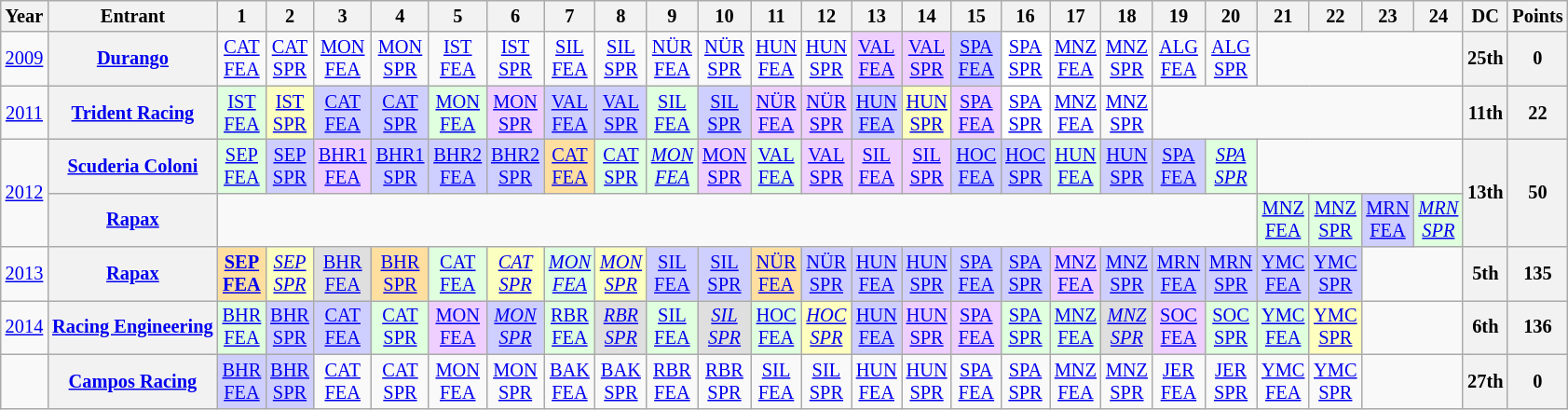<table class="wikitable" style="text-align:center; font-size:85%">
<tr>
<th>Year</th>
<th>Entrant</th>
<th>1</th>
<th>2</th>
<th>3</th>
<th>4</th>
<th>5</th>
<th>6</th>
<th>7</th>
<th>8</th>
<th>9</th>
<th>10</th>
<th>11</th>
<th>12</th>
<th>13</th>
<th>14</th>
<th>15</th>
<th>16</th>
<th>17</th>
<th>18</th>
<th>19</th>
<th>20</th>
<th>21</th>
<th>22</th>
<th>23</th>
<th>24</th>
<th>DC</th>
<th>Points</th>
</tr>
<tr>
<td><a href='#'>2009</a></td>
<th><a href='#'>Durango</a></th>
<td><a href='#'>CAT<br>FEA</a></td>
<td><a href='#'>CAT<br>SPR</a></td>
<td><a href='#'>MON<br>FEA</a></td>
<td><a href='#'>MON<br>SPR</a></td>
<td><a href='#'>IST<br>FEA</a></td>
<td><a href='#'>IST<br>SPR</a></td>
<td><a href='#'>SIL<br>FEA</a></td>
<td><a href='#'>SIL<br>SPR</a></td>
<td><a href='#'>NÜR<br>FEA</a></td>
<td><a href='#'>NÜR<br>SPR</a></td>
<td><a href='#'>HUN<br>FEA</a></td>
<td><a href='#'>HUN<br>SPR</a></td>
<td style="background:#EFCFFF;"><a href='#'>VAL<br>FEA</a><br></td>
<td style="background:#EFCFFF;"><a href='#'>VAL<br>SPR</a><br></td>
<td style="background:#cfcfff;"><a href='#'>SPA<br>FEA</a><br></td>
<td style="background:#ffffff;"><a href='#'>SPA<br>SPR</a><br></td>
<td><a href='#'>MNZ<br>FEA</a></td>
<td><a href='#'>MNZ<br>SPR</a></td>
<td><a href='#'>ALG<br>FEA</a></td>
<td><a href='#'>ALG<br>SPR</a></td>
<td colspan=4></td>
<th>25th</th>
<th>0</th>
</tr>
<tr>
<td><a href='#'>2011</a></td>
<th nowrap><a href='#'>Trident Racing</a></th>
<td style="background:#DFFFDF;"><a href='#'>IST<br>FEA</a><br></td>
<td style="background:#FBFFBF;"><a href='#'>IST<br>SPR</a><br></td>
<td style="background:#CFCFFF;"><a href='#'>CAT<br>FEA</a><br></td>
<td style="background:#CFCFFF;"><a href='#'>CAT<br>SPR</a><br></td>
<td style="background:#DFFFDF;"><a href='#'>MON<br>FEA</a><br></td>
<td style="background:#EFCFFF;"><a href='#'>MON<br>SPR</a><br></td>
<td style="background:#CFCFFF;"><a href='#'>VAL<br>FEA</a><br></td>
<td style="background:#CFCFFF;"><a href='#'>VAL<br>SPR</a><br></td>
<td style="background:#DFFFDF;"><a href='#'>SIL<br>FEA</a><br></td>
<td style="background:#CFCFFF;"><a href='#'>SIL<br>SPR</a><br></td>
<td style="background:#EFCFFF;"><a href='#'>NÜR<br>FEA</a><br></td>
<td style="background:#EFCFFF;"><a href='#'>NÜR<br>SPR</a><br></td>
<td style="background:#CFCFFF;"><a href='#'>HUN<br>FEA</a><br></td>
<td style="background:#FBFFBF;"><a href='#'>HUN<br>SPR</a><br></td>
<td style="background:#EFCFFF;"><a href='#'>SPA<br>FEA</a><br></td>
<td style="background:#FFFFFF;"><a href='#'>SPA<br>SPR</a><br></td>
<td><a href='#'>MNZ<br>FEA</a></td>
<td><a href='#'>MNZ<br>SPR</a></td>
<td colspan=6></td>
<th>11th</th>
<th>22</th>
</tr>
<tr>
<td rowspan=2><a href='#'>2012</a></td>
<th nowrap><a href='#'>Scuderia Coloni</a></th>
<td style="background:#DFFFDF;"><a href='#'>SEP<br>FEA</a><br></td>
<td style="background:#CFCFFF;"><a href='#'>SEP<br>SPR</a><br></td>
<td style="background:#EFCFFF;"><a href='#'>BHR1<br>FEA</a><br></td>
<td style="background:#CFCFFF;"><a href='#'>BHR1<br>SPR</a><br></td>
<td style="background:#CFCFFF;"><a href='#'>BHR2<br>FEA</a><br></td>
<td style="background:#CFCFFF;"><a href='#'>BHR2<br>SPR</a><br></td>
<td style="background:#FFDF9F;"><a href='#'>CAT<br>FEA</a><br></td>
<td style="background:#DFFFDF;"><a href='#'>CAT<br>SPR</a><br></td>
<td style="background:#DFFFDF;"><em><a href='#'>MON<br>FEA</a></em><br></td>
<td style="background:#EFCFFF;"><a href='#'>MON<br>SPR</a><br></td>
<td style="background:#DFFFDF;"><a href='#'>VAL<br>FEA</a><br></td>
<td style="background:#EFCFFF;"><a href='#'>VAL<br>SPR</a><br></td>
<td style="background:#EFCFFF;"><a href='#'>SIL<br>FEA</a><br></td>
<td style="background:#EFCFFF;"><a href='#'>SIL<br>SPR</a><br></td>
<td style="background:#CFCFFF;"><a href='#'>HOC<br>FEA</a><br></td>
<td style="background:#CFCFFF;"><a href='#'>HOC<br>SPR</a><br></td>
<td style="background:#DFFFDF;"><a href='#'>HUN<br>FEA</a><br></td>
<td style="background:#CFCFFF;"><a href='#'>HUN<br>SPR</a><br></td>
<td style="background:#CFCFFF;"><a href='#'>SPA<br>FEA</a><br></td>
<td style="background:#DFFFDF;"><em><a href='#'>SPA<br>SPR</a></em><br></td>
<td colspan=4></td>
<th rowspan=2>13th</th>
<th rowspan=2>50</th>
</tr>
<tr>
<th><a href='#'>Rapax</a></th>
<td colspan=20></td>
<td style="background:#DFFFDF;"><a href='#'>MNZ<br>FEA</a><br></td>
<td style="background:#DFFFDF;"><a href='#'>MNZ<br>SPR</a><br></td>
<td style="background:#CFCFFF;"><a href='#'>MRN<br>FEA</a><br></td>
<td style="background:#DFFFDF;"><em><a href='#'>MRN<br>SPR</a></em><br></td>
</tr>
<tr>
<td><a href='#'>2013</a></td>
<th><a href='#'>Rapax</a></th>
<td style="background:#FFDF9F;"><strong><a href='#'>SEP<br>FEA</a></strong><br></td>
<td style="background:#FBFFBF;"><em><a href='#'>SEP<br>SPR</a></em><br></td>
<td style="background:#DFDFDF;"><a href='#'>BHR<br>FEA</a><br></td>
<td style="background:#FFDF9F;"><a href='#'>BHR<br>SPR</a><br></td>
<td style="background:#DFFFDF;"><a href='#'>CAT<br>FEA</a><br></td>
<td style="background:#FBFFBF;"><em><a href='#'>CAT<br>SPR</a></em><br></td>
<td style="background:#DFFFDF;"><em><a href='#'>MON<br>FEA</a></em><br></td>
<td style="background:#FBFFBF;"><em><a href='#'>MON<br>SPR</a></em><br></td>
<td style="background:#CFCFFF;"><a href='#'>SIL<br>FEA</a><br></td>
<td style="background:#CFCFFF;"><a href='#'>SIL<br>SPR</a><br></td>
<td style="background:#FFDF9F;"><a href='#'>NÜR<br>FEA</a><br></td>
<td style="background:#CFCFFF;"><a href='#'>NÜR<br>SPR</a><br></td>
<td style="background:#CFCFFF;"><a href='#'>HUN<br>FEA</a><br></td>
<td style="background:#CFCFFF;"><a href='#'>HUN<br>SPR</a><br></td>
<td style="background:#CFCFFF;"><a href='#'>SPA<br>FEA</a><br></td>
<td style="background:#CFCFFF;"><a href='#'>SPA<br>SPR</a><br></td>
<td style="background:#EFCFFF;"><a href='#'>MNZ<br>FEA</a><br></td>
<td style="background:#CFCFFF;"><a href='#'>MNZ<br>SPR</a><br></td>
<td style="background:#CFCFFF;"><a href='#'>MRN<br>FEA</a><br></td>
<td style="background:#CFCFFF;"><a href='#'>MRN<br>SPR</a><br></td>
<td style="background:#CFCFFF;"><a href='#'>YMC<br>FEA</a><br></td>
<td style="background:#CFCFFF;"><a href='#'>YMC<br>SPR</a><br></td>
<td colspan=2></td>
<th>5th</th>
<th>135</th>
</tr>
<tr>
<td><a href='#'>2014</a></td>
<th nowrap><a href='#'>Racing Engineering</a></th>
<td style="background:#DFFFDF;"><a href='#'>BHR<br>FEA</a><br></td>
<td style="background:#CFCFFF;"><a href='#'>BHR<br>SPR</a><br></td>
<td style="background:#CFCFFF;"><a href='#'>CAT<br>FEA</a><br></td>
<td style="background:#DFFFDF;"><a href='#'>CAT<br>SPR</a><br></td>
<td style="background:#EFCFFF;"><a href='#'>MON<br>FEA</a><br></td>
<td style="background:#CFCFFF;"><em><a href='#'>MON<br>SPR</a></em><br></td>
<td style="background:#DFFFDF;"><a href='#'>RBR<br>FEA</a><br></td>
<td style="background:#DFDFDF;"><em><a href='#'>RBR<br>SPR</a></em><br></td>
<td style="background:#DFFFDF;"><a href='#'>SIL<br>FEA</a><br></td>
<td style="background:#DFDFDF;"><em><a href='#'>SIL<br>SPR</a></em><br></td>
<td style="background:#DFFFDF;"><a href='#'>HOC<br>FEA</a><br></td>
<td style="background:#FFFFBF;"><em><a href='#'>HOC<br>SPR</a></em><br></td>
<td style="background:#CFCFFF;"><a href='#'>HUN<br>FEA</a><br></td>
<td style="background:#EFCFFF;"><a href='#'>HUN<br>SPR</a><br></td>
<td style="background:#EFCFFF;"><a href='#'>SPA<br>FEA</a><br></td>
<td style="background:#DFFFDF;"><a href='#'>SPA<br>SPR</a><br></td>
<td style="background:#DFFFDF;"><a href='#'>MNZ<br>FEA</a><br></td>
<td style="background:#DFDFDF;"><em><a href='#'>MNZ<br>SPR</a></em><br></td>
<td style="background:#EFCFFF;"><a href='#'>SOC<br>FEA</a><br></td>
<td style="background:#DFFFDF;"><a href='#'>SOC<br>SPR</a><br></td>
<td style="background:#DFFFDF;"><a href='#'>YMC<br>FEA</a><br></td>
<td style="background:#FFFFBF;"><a href='#'>YMC<br>SPR</a><br></td>
<td colspan=2></td>
<th>6th</th>
<th>136</th>
</tr>
<tr>
<td></td>
<th nowrap><a href='#'>Campos Racing</a></th>
<td style="background:#CFCFFF;"><a href='#'>BHR<br>FEA</a><br></td>
<td style="background:#CFCFFF;"><a href='#'>BHR<br>SPR</a><br></td>
<td><a href='#'>CAT<br>FEA</a></td>
<td><a href='#'>CAT<br>SPR</a></td>
<td><a href='#'>MON<br>FEA</a></td>
<td><a href='#'>MON<br>SPR</a></td>
<td><a href='#'>BAK<br>FEA</a></td>
<td><a href='#'>BAK<br>SPR</a></td>
<td><a href='#'>RBR<br>FEA</a></td>
<td><a href='#'>RBR<br>SPR</a></td>
<td><a href='#'>SIL<br>FEA</a></td>
<td><a href='#'>SIL<br>SPR</a></td>
<td><a href='#'>HUN<br>FEA</a></td>
<td><a href='#'>HUN<br>SPR</a></td>
<td><a href='#'>SPA<br>FEA</a></td>
<td><a href='#'>SPA<br>SPR</a></td>
<td><a href='#'>MNZ<br>FEA</a></td>
<td><a href='#'>MNZ<br>SPR</a></td>
<td><a href='#'>JER<br>FEA</a></td>
<td><a href='#'>JER<br>SPR</a></td>
<td><a href='#'>YMC<br>FEA</a></td>
<td><a href='#'>YMC<br>SPR</a></td>
<td colspan=2></td>
<th>27th</th>
<th>0</th>
</tr>
</table>
